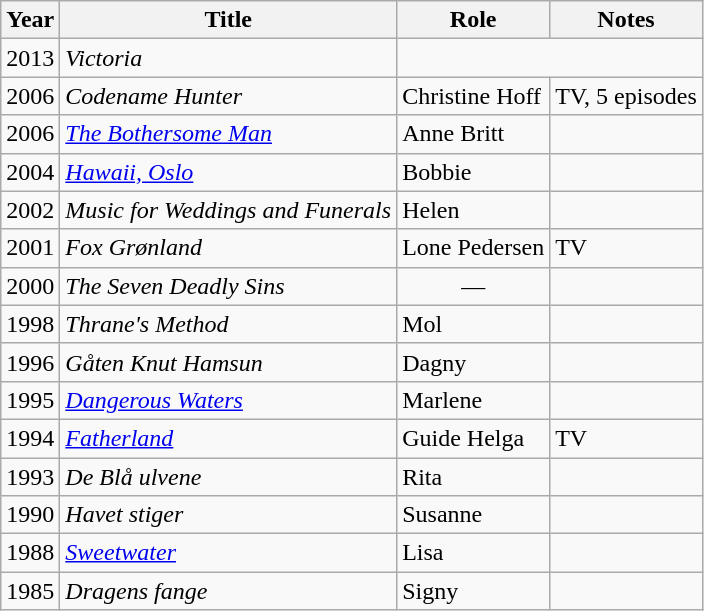<table class="wikitable">
<tr>
<th>Year</th>
<th>Title</th>
<th>Role</th>
<th>Notes</th>
</tr>
<tr>
<td>2013</td>
<td><em>Victoria</em></td>
</tr>
<tr>
<td>2006</td>
<td><em>Codename Hunter</em></td>
<td>Christine Hoff</td>
<td>TV, 5 episodes</td>
</tr>
<tr>
<td>2006</td>
<td><em><a href='#'>The Bothersome Man</a></em></td>
<td>Anne Britt</td>
<td></td>
</tr>
<tr>
<td>2004</td>
<td><em><a href='#'>Hawaii, Oslo</a></em></td>
<td>Bobbie</td>
<td></td>
</tr>
<tr>
<td>2002</td>
<td><em>Music for Weddings and Funerals</em></td>
<td>Helen</td>
<td></td>
</tr>
<tr>
<td>2001</td>
<td><em>Fox Grønland</em></td>
<td>Lone Pedersen</td>
<td>TV</td>
</tr>
<tr>
<td>2000</td>
<td><em>The Seven Deadly Sins</em></td>
<td align=center>—</td>
<td></td>
</tr>
<tr>
<td>1998</td>
<td><em>Thrane's Method</em></td>
<td>Mol</td>
<td></td>
</tr>
<tr>
<td>1996</td>
<td><em>Gåten Knut Hamsun</em></td>
<td>Dagny</td>
<td></td>
</tr>
<tr>
<td>1995</td>
<td><em><a href='#'>Dangerous Waters</a></em></td>
<td>Marlene</td>
<td></td>
</tr>
<tr>
<td>1994</td>
<td><em><a href='#'>Fatherland</a></em></td>
<td>Guide Helga</td>
<td>TV</td>
</tr>
<tr>
<td>1993</td>
<td><em>De Blå ulvene</em></td>
<td>Rita</td>
<td></td>
</tr>
<tr>
<td>1990</td>
<td><em>Havet stiger</em></td>
<td>Susanne</td>
<td></td>
</tr>
<tr>
<td>1988</td>
<td><em><a href='#'>Sweetwater</a></em></td>
<td>Lisa</td>
<td></td>
</tr>
<tr>
<td>1985</td>
<td><em>Dragens fange</em></td>
<td>Signy</td>
<td></td>
</tr>
</table>
